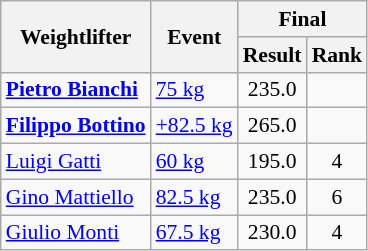<table class=wikitable style="font-size:90%">
<tr>
<th rowspan=2>Weightlifter</th>
<th rowspan=2>Event</th>
<th colspan=2>Final</th>
</tr>
<tr>
<th>Result</th>
<th>Rank</th>
</tr>
<tr>
<td><strong><a href='#'>Pietro Bianchi</a></strong></td>
<td><a href='#'>75 kg</a></td>
<td align=center>235.0</td>
<td align=center></td>
</tr>
<tr>
<td><strong><a href='#'>Filippo Bottino</a></strong></td>
<td><a href='#'>+82.5 kg</a></td>
<td align=center>265.0</td>
<td align=center></td>
</tr>
<tr>
<td><a href='#'>Luigi Gatti</a></td>
<td><a href='#'>60 kg</a></td>
<td align=center>195.0</td>
<td align=center>4</td>
</tr>
<tr>
<td><a href='#'>Gino Mattiello</a></td>
<td><a href='#'>82.5 kg</a></td>
<td align=center>235.0</td>
<td align=center>6</td>
</tr>
<tr>
<td><a href='#'>Giulio Monti</a></td>
<td><a href='#'>67.5 kg</a></td>
<td align=center>230.0</td>
<td align=center>4</td>
</tr>
</table>
